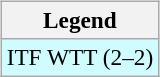<table>
<tr valign=top>
<td><br><table class=wikitable style="font-size:97%">
<tr>
<th>Legend</th>
</tr>
<tr style="background:#cffcff;">
<td>ITF WTT (2–2)</td>
</tr>
</table>
</td>
<td></td>
</tr>
</table>
